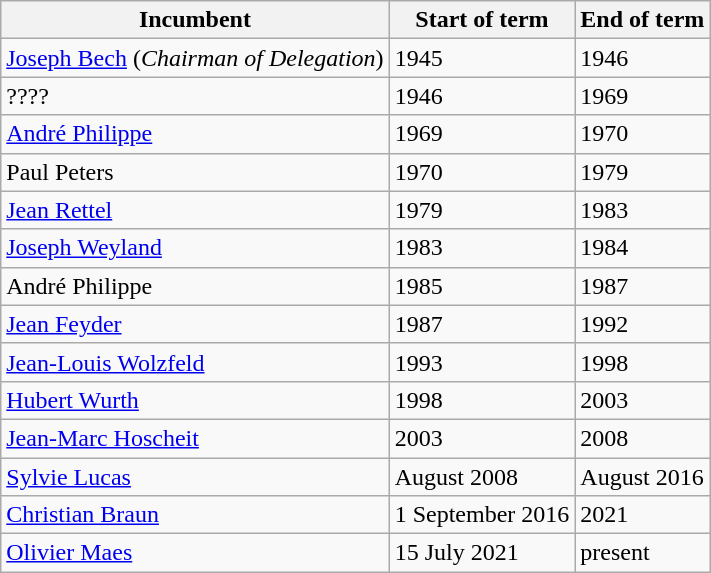<table class="wikitable">
<tr>
<th>Incumbent</th>
<th>Start of term</th>
<th>End of term</th>
</tr>
<tr>
<td><a href='#'>Joseph Bech</a> (<em>Chairman of Delegation</em>)</td>
<td>1945</td>
<td>1946</td>
</tr>
<tr>
<td>????</td>
<td>1946</td>
<td>1969</td>
</tr>
<tr>
<td><a href='#'>André Philippe</a></td>
<td>1969</td>
<td>1970</td>
</tr>
<tr>
<td>Paul Peters</td>
<td>1970</td>
<td>1979</td>
</tr>
<tr>
<td><a href='#'>Jean Rettel</a></td>
<td>1979</td>
<td>1983</td>
</tr>
<tr>
<td><a href='#'>Joseph Weyland</a></td>
<td>1983</td>
<td>1984</td>
</tr>
<tr>
<td>André Philippe</td>
<td>1985</td>
<td>1987</td>
</tr>
<tr>
<td><a href='#'>Jean Feyder</a></td>
<td>1987</td>
<td>1992</td>
</tr>
<tr>
<td><a href='#'>Jean-Louis Wolzfeld</a></td>
<td>1993</td>
<td>1998</td>
</tr>
<tr>
<td><a href='#'>Hubert Wurth</a></td>
<td>1998</td>
<td>2003</td>
</tr>
<tr>
<td><a href='#'>Jean-Marc Hoscheit</a></td>
<td>2003</td>
<td>2008</td>
</tr>
<tr>
<td><a href='#'>Sylvie Lucas</a></td>
<td>August 2008</td>
<td>August 2016</td>
</tr>
<tr>
<td><a href='#'>Christian Braun</a></td>
<td>1 September 2016</td>
<td>2021</td>
</tr>
<tr>
<td><a href='#'>Olivier Maes</a></td>
<td>15 July 2021</td>
<td>present</td>
</tr>
</table>
